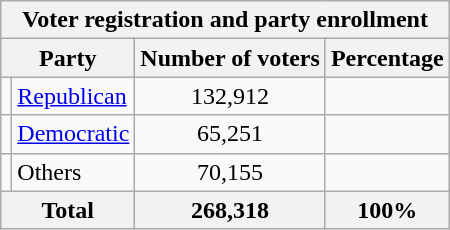<table class="wikitable float">
<tr>
<th colspan = 6>Voter registration and party enrollment</th>
</tr>
<tr>
<th colspan = 2>Party</th>
<th>Number of voters</th>
<th>Percentage</th>
</tr>
<tr>
<td></td>
<td><a href='#'>Republican</a></td>
<td style="text-align:center;">132,912</td>
<td style="text-align:center;"></td>
</tr>
<tr>
<td></td>
<td><a href='#'>Democratic</a></td>
<td style="text-align:center;">65,251</td>
<td style="text-align:center;"></td>
</tr>
<tr>
<td></td>
<td>Others</td>
<td style="text-align:center;">70,155</td>
<td style="text-align:center;"></td>
</tr>
<tr>
<th colspan="2">Total</th>
<th style="text-align:center;">268,318</th>
<th style="text-align:center;">100%</th>
</tr>
</table>
